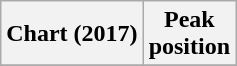<table class="wikitable plainrowheaders">
<tr>
<th scope="col">Chart (2017)</th>
<th scope="col">Peak<br>position</th>
</tr>
<tr>
</tr>
</table>
